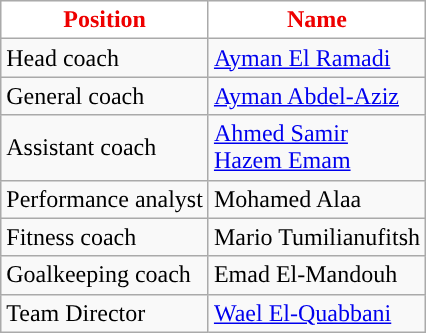<table class="wikitable">
<tr>
<th style="background:#FFFFFF; color:#E00; ">Position</th>
<th style="background:#FFFFFF; color:#E00; ">Name</th>
</tr>
<tr>
<td>Head coach</td>
<td> <a href='#'>Ayman El Ramadi</a></td>
</tr>
<tr>
<td>General coach</td>
<td> <a href='#'>Ayman Abdel-Aziz</a></td>
</tr>
<tr>
<td>Assistant coach</td>
<td> <a href='#'> Ahmed Samir</a> <br>  <a href='#'> Hazem Emam</a></td>
</tr>
<tr>
<td>Performance analyst</td>
<td> Mohamed Alaa</td>
</tr>
<tr>
<td>Fitness coach</td>
<td> Mario Tumilianufitsh</td>
</tr>
<tr>
<td>Goalkeeping coach</td>
<td> Emad El-Mandouh</td>
</tr>
<tr>
<td>Team Director</td>
<td> <a href='#'>Wael El-Quabbani</a></td>
</tr>
</table>
